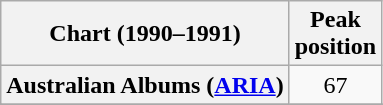<table class="wikitable sortable plainrowheaders" style="text-align:center">
<tr>
<th scope="col">Chart (1990–1991)</th>
<th scope="col">Peak<br>position</th>
</tr>
<tr>
<th scope="row">Australian Albums (<a href='#'>ARIA</a>)</th>
<td>67</td>
</tr>
<tr>
</tr>
<tr>
</tr>
<tr>
</tr>
</table>
